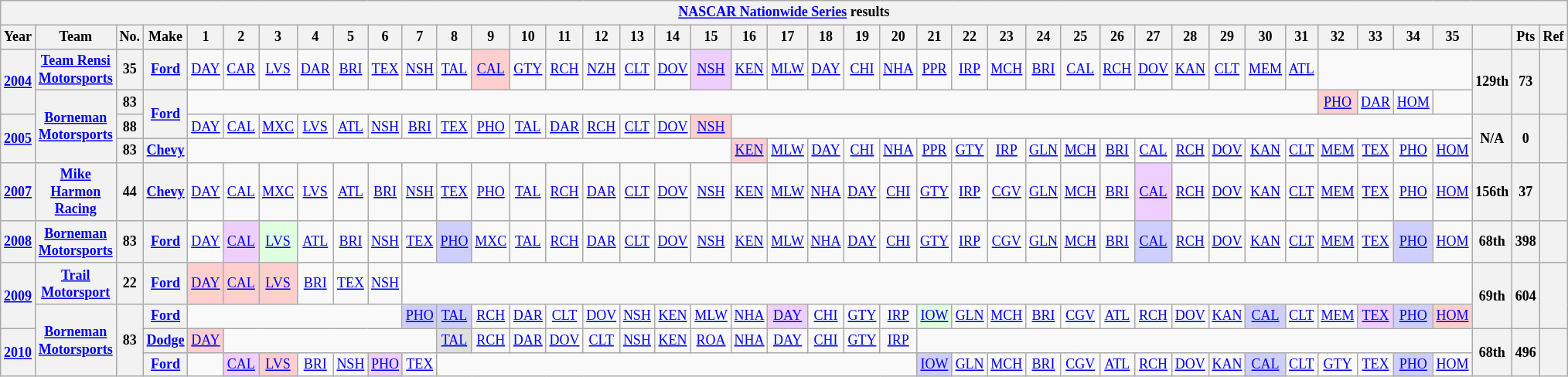<table class="wikitable" style="text-align:center; font-size:75%">
<tr>
<th colspan=42><a href='#'>NASCAR Nationwide Series</a> results</th>
</tr>
<tr>
<th>Year</th>
<th>Team</th>
<th>No.</th>
<th>Make</th>
<th>1</th>
<th>2</th>
<th>3</th>
<th>4</th>
<th>5</th>
<th>6</th>
<th>7</th>
<th>8</th>
<th>9</th>
<th>10</th>
<th>11</th>
<th>12</th>
<th>13</th>
<th>14</th>
<th>15</th>
<th>16</th>
<th>17</th>
<th>18</th>
<th>19</th>
<th>20</th>
<th>21</th>
<th>22</th>
<th>23</th>
<th>24</th>
<th>25</th>
<th>26</th>
<th>27</th>
<th>28</th>
<th>29</th>
<th>30</th>
<th>31</th>
<th>32</th>
<th>33</th>
<th>34</th>
<th>35</th>
<th></th>
<th>Pts</th>
<th>Ref</th>
</tr>
<tr>
<th rowspan=2><a href='#'>2004</a></th>
<th><a href='#'>Team Rensi Motorsports</a></th>
<th>35</th>
<th><a href='#'>Ford</a></th>
<td><a href='#'>DAY</a></td>
<td><a href='#'>CAR</a></td>
<td><a href='#'>LVS</a></td>
<td><a href='#'>DAR</a></td>
<td><a href='#'>BRI</a></td>
<td><a href='#'>TEX</a></td>
<td><a href='#'>NSH</a></td>
<td><a href='#'>TAL</a></td>
<td style="background:#FFCFCF;"><a href='#'>CAL</a><br></td>
<td><a href='#'>GTY</a></td>
<td><a href='#'>RCH</a></td>
<td><a href='#'>NZH</a></td>
<td><a href='#'>CLT</a></td>
<td><a href='#'>DOV</a></td>
<td style="background:#EFCFFF;"><a href='#'>NSH</a><br></td>
<td><a href='#'>KEN</a></td>
<td><a href='#'>MLW</a></td>
<td><a href='#'>DAY</a></td>
<td><a href='#'>CHI</a></td>
<td><a href='#'>NHA</a></td>
<td><a href='#'>PPR</a></td>
<td><a href='#'>IRP</a></td>
<td><a href='#'>MCH</a></td>
<td><a href='#'>BRI</a></td>
<td><a href='#'>CAL</a></td>
<td><a href='#'>RCH</a></td>
<td><a href='#'>DOV</a></td>
<td><a href='#'>KAN</a></td>
<td><a href='#'>CLT</a></td>
<td><a href='#'>MEM</a></td>
<td><a href='#'>ATL</a></td>
<td colspan=4></td>
<th rowspan=2>129th</th>
<th rowspan=2>73</th>
<th rowspan=2></th>
</tr>
<tr>
<th rowspan=3><a href='#'>Borneman Motorsports</a></th>
<th>83</th>
<th rowspan=2><a href='#'>Ford</a></th>
<td colspan=31></td>
<td style="background:#FFCFCF;"><a href='#'>PHO</a><br></td>
<td><a href='#'>DAR</a></td>
<td><a href='#'>HOM</a></td>
<td></td>
</tr>
<tr>
<th rowspan=2><a href='#'>2005</a></th>
<th>88</th>
<td><a href='#'>DAY</a></td>
<td><a href='#'>CAL</a></td>
<td><a href='#'>MXC</a></td>
<td><a href='#'>LVS</a></td>
<td><a href='#'>ATL</a></td>
<td><a href='#'>NSH</a></td>
<td><a href='#'>BRI</a></td>
<td><a href='#'>TEX</a></td>
<td><a href='#'>PHO</a></td>
<td><a href='#'>TAL</a></td>
<td><a href='#'>DAR</a></td>
<td><a href='#'>RCH</a></td>
<td><a href='#'>CLT</a></td>
<td><a href='#'>DOV</a></td>
<td style="background:#FFCFCF;"><a href='#'>NSH</a><br></td>
<td colspan=20></td>
<th rowspan=2>N/A</th>
<th rowspan=2>0</th>
<th rowspan=2></th>
</tr>
<tr>
<th>83</th>
<th><a href='#'>Chevy</a></th>
<td colspan=15></td>
<td style="background:#FFCFCF;"><a href='#'>KEN</a><br></td>
<td><a href='#'>MLW</a></td>
<td><a href='#'>DAY</a></td>
<td><a href='#'>CHI</a></td>
<td><a href='#'>NHA</a></td>
<td><a href='#'>PPR</a></td>
<td><a href='#'>GTY</a></td>
<td><a href='#'>IRP</a></td>
<td><a href='#'>GLN</a></td>
<td><a href='#'>MCH</a></td>
<td><a href='#'>BRI</a></td>
<td><a href='#'>CAL</a></td>
<td><a href='#'>RCH</a></td>
<td><a href='#'>DOV</a></td>
<td><a href='#'>KAN</a></td>
<td><a href='#'>CLT</a></td>
<td><a href='#'>MEM</a></td>
<td><a href='#'>TEX</a></td>
<td><a href='#'>PHO</a></td>
<td><a href='#'>HOM</a></td>
</tr>
<tr>
<th><a href='#'>2007</a></th>
<th><a href='#'>Mike Harmon Racing</a></th>
<th>44</th>
<th><a href='#'>Chevy</a></th>
<td><a href='#'>DAY</a></td>
<td><a href='#'>CAL</a></td>
<td><a href='#'>MXC</a></td>
<td><a href='#'>LVS</a></td>
<td><a href='#'>ATL</a></td>
<td><a href='#'>BRI</a></td>
<td><a href='#'>NSH</a></td>
<td><a href='#'>TEX</a></td>
<td><a href='#'>PHO</a></td>
<td><a href='#'>TAL</a></td>
<td><a href='#'>RCH</a></td>
<td><a href='#'>DAR</a></td>
<td><a href='#'>CLT</a></td>
<td><a href='#'>DOV</a></td>
<td><a href='#'>NSH</a></td>
<td><a href='#'>KEN</a></td>
<td><a href='#'>MLW</a></td>
<td><a href='#'>NHA</a></td>
<td><a href='#'>DAY</a></td>
<td><a href='#'>CHI</a></td>
<td><a href='#'>GTY</a></td>
<td><a href='#'>IRP</a></td>
<td><a href='#'>CGV</a></td>
<td><a href='#'>GLN</a></td>
<td><a href='#'>MCH</a></td>
<td><a href='#'>BRI</a></td>
<td style="background:#EFCFFF;"><a href='#'>CAL</a><br></td>
<td><a href='#'>RCH</a></td>
<td><a href='#'>DOV</a></td>
<td><a href='#'>KAN</a></td>
<td><a href='#'>CLT</a></td>
<td><a href='#'>MEM</a></td>
<td><a href='#'>TEX</a></td>
<td><a href='#'>PHO</a></td>
<td><a href='#'>HOM</a></td>
<th>156th</th>
<th>37</th>
<th></th>
</tr>
<tr>
<th><a href='#'>2008</a></th>
<th><a href='#'>Borneman Motorsports</a></th>
<th>83</th>
<th><a href='#'>Ford</a></th>
<td><a href='#'>DAY</a></td>
<td style="background:#EFCFFF;"><a href='#'>CAL</a><br></td>
<td style="background:#DFFFDF;"><a href='#'>LVS</a><br></td>
<td><a href='#'>ATL</a></td>
<td><a href='#'>BRI</a></td>
<td><a href='#'>NSH</a></td>
<td><a href='#'>TEX</a></td>
<td style="background:#CFCFFF;"><a href='#'>PHO</a><br></td>
<td><a href='#'>MXC</a></td>
<td><a href='#'>TAL</a></td>
<td><a href='#'>RCH</a></td>
<td><a href='#'>DAR</a></td>
<td><a href='#'>CLT</a></td>
<td><a href='#'>DOV</a></td>
<td><a href='#'>NSH</a></td>
<td><a href='#'>KEN</a></td>
<td><a href='#'>MLW</a></td>
<td><a href='#'>NHA</a></td>
<td><a href='#'>DAY</a></td>
<td><a href='#'>CHI</a></td>
<td><a href='#'>GTY</a></td>
<td><a href='#'>IRP</a></td>
<td><a href='#'>CGV</a></td>
<td><a href='#'>GLN</a></td>
<td><a href='#'>MCH</a></td>
<td><a href='#'>BRI</a></td>
<td style="background:#CFCFFF;"><a href='#'>CAL</a><br></td>
<td><a href='#'>RCH</a></td>
<td><a href='#'>DOV</a></td>
<td><a href='#'>KAN</a></td>
<td><a href='#'>CLT</a></td>
<td><a href='#'>MEM</a></td>
<td><a href='#'>TEX</a></td>
<td style="background:#CFCFFF;"><a href='#'>PHO</a><br></td>
<td><a href='#'>HOM</a></td>
<th>68th</th>
<th>398</th>
<th></th>
</tr>
<tr>
<th rowspan=2><a href='#'>2009</a></th>
<th><a href='#'>Trail Motorsport</a></th>
<th>22</th>
<th><a href='#'>Ford</a></th>
<td style="background:#FFCFCF;"><a href='#'>DAY</a><br></td>
<td style="background:#FFCFCF;"><a href='#'>CAL</a><br></td>
<td style="background:#FFCFCF;"><a href='#'>LVS</a><br></td>
<td><a href='#'>BRI</a></td>
<td><a href='#'>TEX</a></td>
<td><a href='#'>NSH</a></td>
<td colspan=29></td>
<th rowspan=2>69th</th>
<th rowspan=2>604</th>
<th rowspan=2></th>
</tr>
<tr>
<th rowspan=3><a href='#'>Borneman Motorsports</a></th>
<th rowspan=3>83</th>
<th><a href='#'>Ford</a></th>
<td colspan=6></td>
<td style="background:#CFCFFF;"><a href='#'>PHO</a><br></td>
<td style="background:#CFCFFF;"><a href='#'>TAL</a><br></td>
<td><a href='#'>RCH</a></td>
<td><a href='#'>DAR</a></td>
<td><a href='#'>CLT</a></td>
<td><a href='#'>DOV</a></td>
<td><a href='#'>NSH</a></td>
<td><a href='#'>KEN</a></td>
<td><a href='#'>MLW</a></td>
<td><a href='#'>NHA</a></td>
<td style="background:#EFCFFF;"><a href='#'>DAY</a><br></td>
<td><a href='#'>CHI</a></td>
<td><a href='#'>GTY</a></td>
<td><a href='#'>IRP</a></td>
<td style="background:#DFFFDF;"><a href='#'>IOW</a><br></td>
<td><a href='#'>GLN</a></td>
<td><a href='#'>MCH</a></td>
<td><a href='#'>BRI</a></td>
<td><a href='#'>CGV</a></td>
<td><a href='#'>ATL</a></td>
<td><a href='#'>RCH</a></td>
<td><a href='#'>DOV</a></td>
<td><a href='#'>KAN</a></td>
<td style="background:#CFCFFF;"><a href='#'>CAL</a><br></td>
<td><a href='#'>CLT</a></td>
<td><a href='#'>MEM</a></td>
<td style="background:#EFCFFF;"><a href='#'>TEX</a><br></td>
<td style="background:#CFCFFF;"><a href='#'>PHO</a><br></td>
<td style="background:#FFCFCF;"><a href='#'>HOM</a><br></td>
</tr>
<tr>
<th rowspan=2><a href='#'>2010</a></th>
<th><a href='#'>Dodge</a></th>
<td style="background:#FFCFCF;"><a href='#'>DAY</a><br></td>
<td colspan=6></td>
<td style="background:#DFDFDF;"><a href='#'>TAL</a><br></td>
<td><a href='#'>RCH</a></td>
<td><a href='#'>DAR</a></td>
<td><a href='#'>DOV</a></td>
<td><a href='#'>CLT</a></td>
<td><a href='#'>NSH</a></td>
<td><a href='#'>KEN</a></td>
<td><a href='#'>ROA</a></td>
<td><a href='#'>NHA</a></td>
<td><a href='#'>DAY</a></td>
<td><a href='#'>CHI</a></td>
<td><a href='#'>GTY</a></td>
<td><a href='#'>IRP</a></td>
<td colspan=15></td>
<th rowspan=2>68th</th>
<th rowspan=2>496</th>
<th rowspan=2></th>
</tr>
<tr>
<th><a href='#'>Ford</a></th>
<td></td>
<td style="background:#EFCFFF;"><a href='#'>CAL</a><br></td>
<td style="background:#FFCFCF;"><a href='#'>LVS</a><br></td>
<td><a href='#'>BRI</a></td>
<td><a href='#'>NSH</a></td>
<td style="background:#EFCFFF;"><a href='#'>PHO</a><br></td>
<td><a href='#'>TEX</a></td>
<td colspan=13></td>
<td style="background:#CFCFFF;"><a href='#'>IOW</a><br></td>
<td><a href='#'>GLN</a></td>
<td><a href='#'>MCH</a></td>
<td><a href='#'>BRI</a></td>
<td><a href='#'>CGV</a></td>
<td><a href='#'>ATL</a></td>
<td><a href='#'>RCH</a></td>
<td><a href='#'>DOV</a></td>
<td><a href='#'>KAN</a></td>
<td style="background:#CFCFFF;"><a href='#'>CAL</a><br></td>
<td><a href='#'>CLT</a></td>
<td><a href='#'>GTY</a></td>
<td><a href='#'>TEX</a></td>
<td style="background:#CFCFFF;"><a href='#'>PHO</a><br></td>
<td><a href='#'>HOM</a></td>
</tr>
</table>
